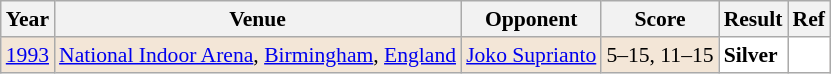<table class="sortable wikitable" style="font-size: 90%;">
<tr>
<th>Year</th>
<th>Venue</th>
<th>Opponent</th>
<th>Score</th>
<th>Result</th>
<th>Ref</th>
</tr>
<tr style="background:#F3E6D7">
<td align="center"><a href='#'>1993</a></td>
<td align="left"><a href='#'>National Indoor Arena</a>, <a href='#'>Birmingham</a>, <a href='#'>England</a></td>
<td align="left"> <a href='#'>Joko Suprianto</a></td>
<td align="left">5–15, 11–15</td>
<td style="text-align:left; background:white"> <strong>Silver</strong></td>
<td style="text-align:center; background:white"></td>
</tr>
</table>
